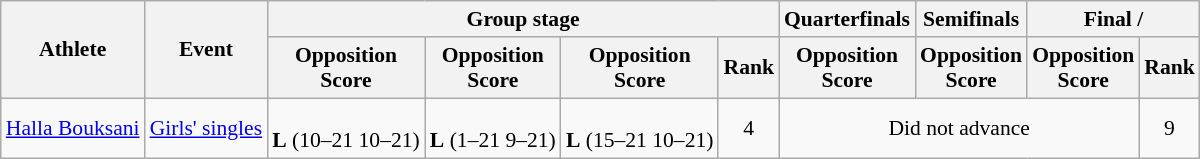<table class=wikitable style="text-align:center; font-size:90%">
<tr>
<th rowspan="2">Athlete</th>
<th rowspan="2">Event</th>
<th colspan="4">Group stage</th>
<th>Quarterfinals</th>
<th>Semifinals</th>
<th colspan="2">Final / </th>
</tr>
<tr>
<th>Opposition<br>Score</th>
<th>Opposition<br>Score</th>
<th>Opposition<br>Score</th>
<th>Rank</th>
<th>Opposition<br>Score</th>
<th>Opposition<br>Score</th>
<th>Opposition<br>Score</th>
<th>Rank</th>
</tr>
<tr>
<td align=left><a href='#'>Halla Bouksani</a></td>
<td><a href='#'>Girls' singles</a></td>
<td><br><strong>L</strong> (10–21 10–21)</td>
<td><br><strong>L</strong> (1–21 9–21)</td>
<td><br><strong>L</strong> (15–21 10–21)</td>
<td>4</td>
<td Colspan=3>Did not advance</td>
<td>9</td>
</tr>
</table>
